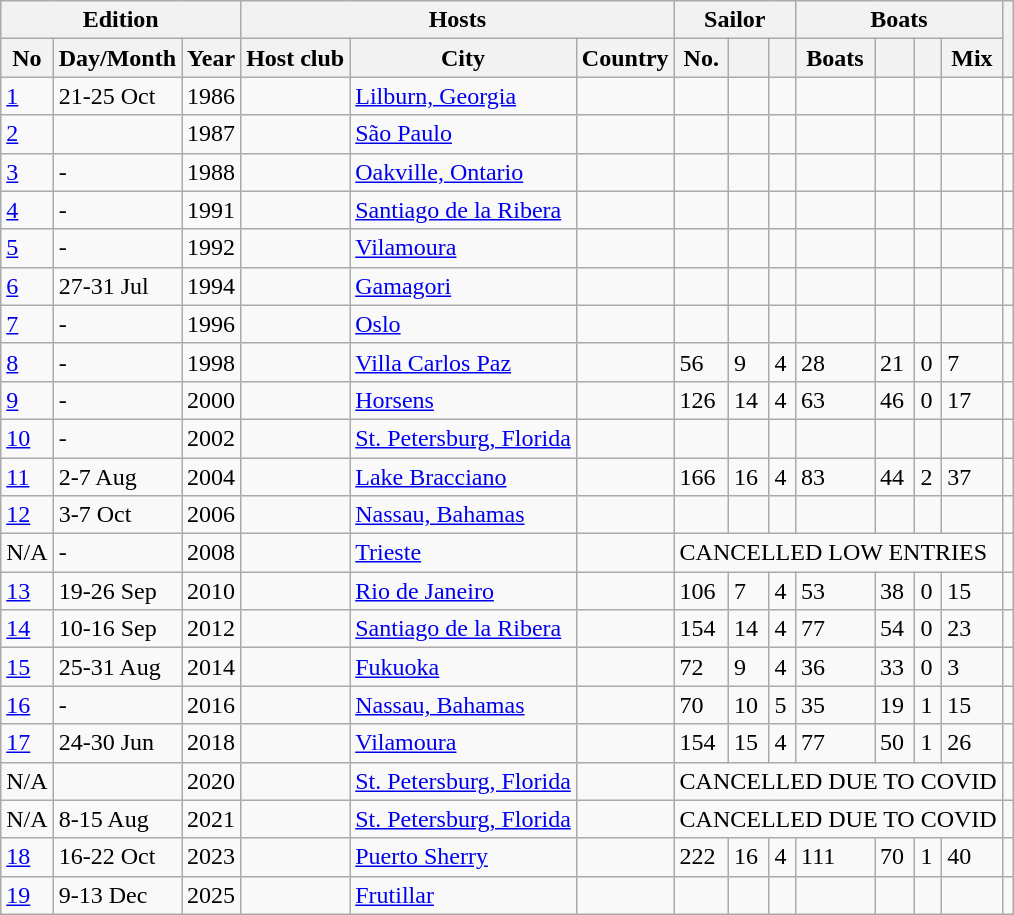<table class="wikitable">
<tr>
<th colspan=3>Edition</th>
<th colspan=3>Hosts</th>
<th colspan=3>Sailor</th>
<th colspan=4>Boats</th>
<th rowspan=2></th>
</tr>
<tr>
<th>No</th>
<th>Day/Month</th>
<th>Year</th>
<th>Host club</th>
<th>City</th>
<th>Country</th>
<th>No.</th>
<th></th>
<th></th>
<th>Boats</th>
<th></th>
<th></th>
<th>Mix</th>
</tr>
<tr>
<td><a href='#'>1</a></td>
<td>21-25 Oct</td>
<td>1986</td>
<td></td>
<td><a href='#'>Lilburn, Georgia</a></td>
<td></td>
<td></td>
<td></td>
<td></td>
<td></td>
<td></td>
<td></td>
<td></td>
<td></td>
</tr>
<tr>
<td><a href='#'>2</a></td>
<td></td>
<td>1987</td>
<td></td>
<td><a href='#'>São Paulo</a></td>
<td></td>
<td></td>
<td></td>
<td></td>
<td></td>
<td></td>
<td></td>
<td></td>
<td></td>
</tr>
<tr>
<td><a href='#'>3</a></td>
<td>-</td>
<td>1988</td>
<td></td>
<td><a href='#'>Oakville, Ontario</a></td>
<td> </td>
<td></td>
<td></td>
<td></td>
<td></td>
<td></td>
<td></td>
<td></td>
<td></td>
</tr>
<tr>
<td><a href='#'>4</a></td>
<td>-</td>
<td>1991</td>
<td></td>
<td><a href='#'>Santiago de la Ribera</a></td>
<td></td>
<td></td>
<td></td>
<td></td>
<td></td>
<td></td>
<td></td>
<td></td>
<td></td>
</tr>
<tr>
<td><a href='#'>5</a></td>
<td>-</td>
<td>1992</td>
<td></td>
<td><a href='#'>Vilamoura</a></td>
<td></td>
<td></td>
<td></td>
<td></td>
<td></td>
<td></td>
<td></td>
<td></td>
<td></td>
</tr>
<tr>
<td><a href='#'>6</a></td>
<td>27-31 Jul</td>
<td>1994</td>
<td></td>
<td><a href='#'>Gamagori</a></td>
<td></td>
<td></td>
<td></td>
<td></td>
<td></td>
<td></td>
<td></td>
<td></td>
<td></td>
</tr>
<tr>
<td><a href='#'>7</a></td>
<td>-</td>
<td>1996</td>
<td></td>
<td><a href='#'>Oslo</a></td>
<td></td>
<td></td>
<td></td>
<td></td>
<td></td>
<td></td>
<td></td>
<td></td>
<td></td>
</tr>
<tr>
<td><a href='#'>8</a></td>
<td>-</td>
<td>1998</td>
<td></td>
<td><a href='#'>Villa Carlos Paz</a></td>
<td></td>
<td>56</td>
<td>9</td>
<td>4</td>
<td>28</td>
<td>21</td>
<td>0</td>
<td>7</td>
<td></td>
</tr>
<tr>
<td><a href='#'>9</a></td>
<td>-</td>
<td>2000</td>
<td></td>
<td><a href='#'>Horsens</a></td>
<td></td>
<td>126</td>
<td>14</td>
<td>4</td>
<td>63</td>
<td>46</td>
<td>0</td>
<td>17</td>
<td></td>
</tr>
<tr>
<td><a href='#'>10</a></td>
<td>-</td>
<td>2002</td>
<td></td>
<td><a href='#'>St. Petersburg, Florida</a></td>
<td></td>
<td></td>
<td></td>
<td></td>
<td></td>
<td></td>
<td></td>
<td></td>
<td></td>
</tr>
<tr>
<td><a href='#'>11</a></td>
<td>2-7 Aug</td>
<td>2004</td>
<td></td>
<td><a href='#'>Lake Bracciano</a></td>
<td></td>
<td>166</td>
<td>16</td>
<td>4</td>
<td>83</td>
<td>44</td>
<td>2</td>
<td>37</td>
<td></td>
</tr>
<tr>
<td><a href='#'>12</a></td>
<td>3-7 Oct</td>
<td>2006</td>
<td></td>
<td><a href='#'>Nassau, Bahamas</a></td>
<td></td>
<td></td>
<td></td>
<td></td>
<td></td>
<td></td>
<td></td>
<td></td>
<td></td>
</tr>
<tr>
<td>N/A</td>
<td>-</td>
<td>2008</td>
<td></td>
<td><a href='#'>Trieste</a></td>
<td></td>
<td COLSPAN=7>CANCELLED LOW ENTRIES</td>
<td></td>
</tr>
<tr>
<td><a href='#'>13</a></td>
<td>19-26 Sep</td>
<td>2010</td>
<td></td>
<td><a href='#'>Rio de Janeiro</a></td>
<td></td>
<td>106</td>
<td>7</td>
<td>4</td>
<td>53</td>
<td>38</td>
<td>0</td>
<td>15</td>
<td></td>
</tr>
<tr>
<td><a href='#'>14</a></td>
<td>10-16 Sep</td>
<td>2012</td>
<td></td>
<td><a href='#'>Santiago de la Ribera</a></td>
<td></td>
<td>154</td>
<td>14</td>
<td>4</td>
<td>77</td>
<td>54</td>
<td>0</td>
<td>23</td>
<td></td>
</tr>
<tr>
<td><a href='#'>15</a></td>
<td>25-31 Aug</td>
<td>2014</td>
<td></td>
<td><a href='#'>Fukuoka</a></td>
<td></td>
<td>72</td>
<td>9</td>
<td>4</td>
<td>36</td>
<td>33</td>
<td>0</td>
<td>3</td>
<td></td>
</tr>
<tr>
<td><a href='#'>16</a></td>
<td>-</td>
<td>2016</td>
<td></td>
<td><a href='#'>Nassau, Bahamas</a></td>
<td></td>
<td>70</td>
<td>10</td>
<td>5</td>
<td>35</td>
<td>19</td>
<td>1</td>
<td>15</td>
<td></td>
</tr>
<tr>
<td><a href='#'>17</a></td>
<td>24-30 Jun</td>
<td>2018</td>
<td></td>
<td><a href='#'>Vilamoura</a></td>
<td></td>
<td>154</td>
<td>15</td>
<td>4</td>
<td>77</td>
<td>50</td>
<td>1</td>
<td>26</td>
<td></td>
</tr>
<tr>
<td>N/A</td>
<td></td>
<td>2020</td>
<td></td>
<td><a href='#'>St. Petersburg, Florida</a></td>
<td></td>
<td COLSPAN=7>CANCELLED DUE TO COVID</td>
<td></td>
</tr>
<tr>
<td>N/A</td>
<td>8-15 Aug</td>
<td>2021</td>
<td></td>
<td><a href='#'>St. Petersburg, Florida</a></td>
<td></td>
<td COLSPAN=7>CANCELLED DUE TO COVID</td>
<td></td>
</tr>
<tr>
<td><a href='#'>18</a></td>
<td>16-22 Oct</td>
<td>2023</td>
<td></td>
<td><a href='#'>Puerto Sherry</a></td>
<td></td>
<td>222</td>
<td>16</td>
<td>4</td>
<td>111</td>
<td>70</td>
<td>1</td>
<td>40</td>
<td></td>
</tr>
<tr>
<td><a href='#'>19</a></td>
<td>9-13 Dec</td>
<td>2025</td>
<td></td>
<td><a href='#'>Frutillar</a></td>
<td></td>
<td></td>
<td></td>
<td></td>
<td></td>
<td></td>
<td></td>
<td></td>
<td></td>
</tr>
</table>
